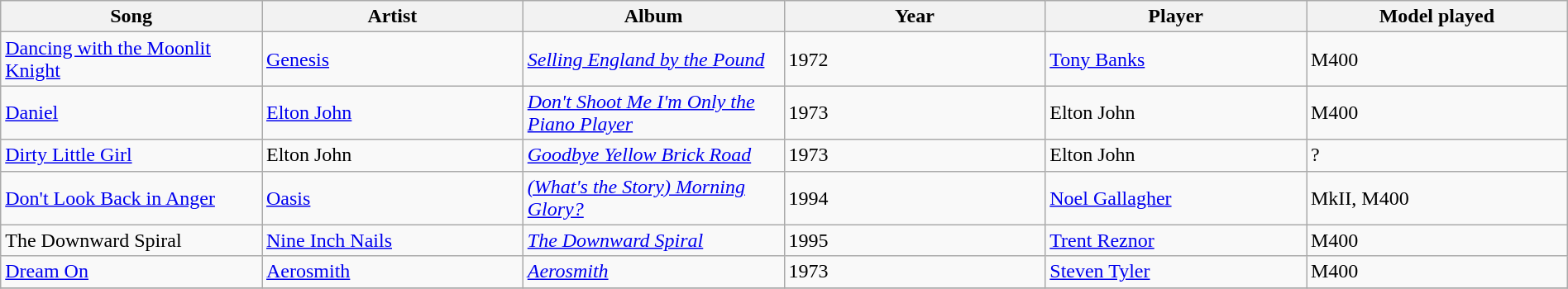<table class="wikitable" style="width:100%">
<tr>
<th style="width:100px;">Song</th>
<th style="width:100px;">Artist</th>
<th style="width:100px;">Album</th>
<th style="width:100px;">Year</th>
<th style="width:100px;">Player</th>
<th style="width:100px;">Model played</th>
</tr>
<tr>
<td><a href='#'>Dancing with the Moonlit Knight</a></td>
<td><a href='#'>Genesis</a></td>
<td><em><a href='#'>Selling England by the Pound</a></em></td>
<td>1972</td>
<td><a href='#'>Tony Banks</a></td>
<td>M400</td>
</tr>
<tr>
<td><a href='#'>Daniel</a></td>
<td><a href='#'>Elton John</a></td>
<td><em><a href='#'>Don't Shoot Me I'm Only the Piano Player</a></em></td>
<td>1973</td>
<td>Elton John</td>
<td>M400</td>
</tr>
<tr>
<td><a href='#'>Dirty Little Girl</a></td>
<td>Elton John</td>
<td><em><a href='#'>Goodbye Yellow Brick Road</a></em></td>
<td>1973</td>
<td>Elton John</td>
<td>?</td>
</tr>
<tr>
<td><a href='#'>Don't Look Back in Anger</a></td>
<td><a href='#'>Oasis</a></td>
<td><em><a href='#'>(What's the Story) Morning Glory?</a></em></td>
<td>1994</td>
<td><a href='#'>Noel Gallagher</a></td>
<td>MkII, M400</td>
</tr>
<tr>
<td>The Downward Spiral</td>
<td><a href='#'>Nine Inch Nails</a></td>
<td><em><a href='#'>The Downward Spiral</a></em></td>
<td>1995</td>
<td><a href='#'>Trent Reznor</a></td>
<td>M400</td>
</tr>
<tr>
<td><a href='#'>Dream On</a></td>
<td><a href='#'>Aerosmith</a></td>
<td><em><a href='#'>Aerosmith</a></em></td>
<td>1973</td>
<td><a href='#'>Steven Tyler</a></td>
<td>M400</td>
</tr>
<tr>
</tr>
</table>
